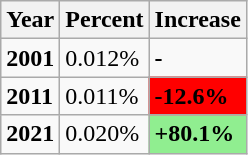<table class="wikitable">
<tr>
<th><strong>Year</strong></th>
<th><strong>Percent</strong></th>
<th><strong>Increase</strong></th>
</tr>
<tr>
<td><strong>2001</strong></td>
<td>0.012%</td>
<td><strong>-</strong></td>
</tr>
<tr>
<td><strong>2011</strong></td>
<td>0.011%</td>
<td style="background: red"><strong>-12.6%</strong></td>
</tr>
<tr>
<td><strong>2021</strong></td>
<td>0.020%</td>
<td style="background: lightgreen"><strong>+80.1%</strong></td>
</tr>
</table>
